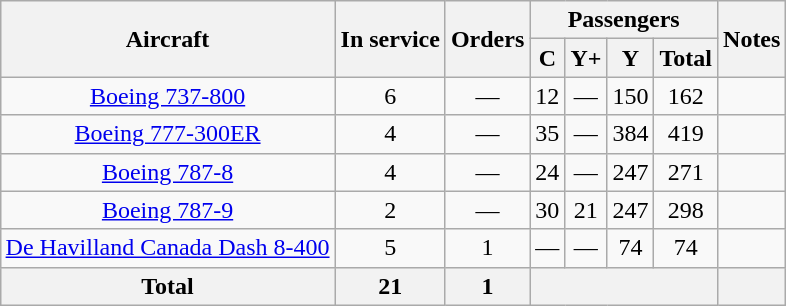<table class="wikitable" style="border-collapse:collapse; text-align:center; margin:1em auto;">
<tr>
<th rowspan="2">Aircraft</th>
<th rowspan="2">In service</th>
<th rowspan="2">Orders</th>
<th colspan="4">Passengers</th>
<th rowspan="2">Notes</th>
</tr>
<tr>
<th><abbr>C</abbr></th>
<th><abbr>Y+</abbr></th>
<th><abbr>Y</abbr></th>
<th>Total</th>
</tr>
<tr>
<td><a href='#'>Boeing 737-800</a></td>
<td>6</td>
<td>—</td>
<td>12</td>
<td>—</td>
<td>150</td>
<td>162</td>
<td></td>
</tr>
<tr>
<td><a href='#'>Boeing 777-300ER</a></td>
<td>4</td>
<td>—</td>
<td>35</td>
<td>—</td>
<td>384</td>
<td>419</td>
<td></td>
</tr>
<tr>
<td><a href='#'>Boeing 787-8</a></td>
<td>4</td>
<td>—</td>
<td>24</td>
<td>—</td>
<td>247</td>
<td>271</td>
<td></td>
</tr>
<tr>
<td><a href='#'>Boeing 787-9</a></td>
<td>2</td>
<td>—</td>
<td>30</td>
<td>21</td>
<td>247</td>
<td>298</td>
<td></td>
</tr>
<tr>
<td><a href='#'>De Havilland Canada Dash 8-400</a></td>
<td>5</td>
<td>1</td>
<td>—</td>
<td>—</td>
<td>74</td>
<td>74</td>
<td></td>
</tr>
<tr>
<th>Total</th>
<th>21</th>
<th>1</th>
<th colspan="4"></th>
<th></th>
</tr>
</table>
